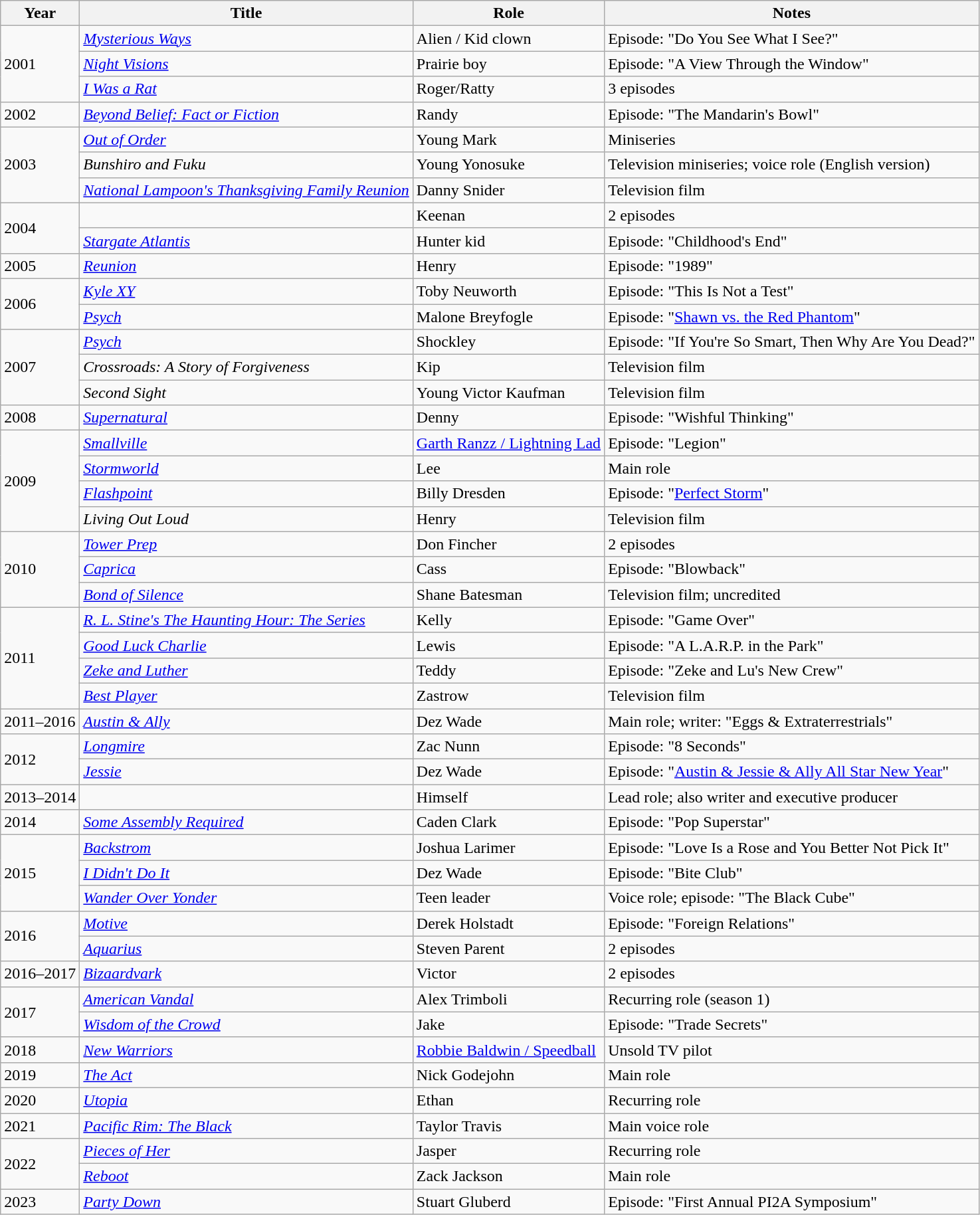<table class="wikitable sortable">
<tr>
<th>Year</th>
<th>Title</th>
<th>Role</th>
<th class="unsortable">Notes</th>
</tr>
<tr>
<td rowspan="3">2001</td>
<td><em><a href='#'>Mysterious Ways</a></em></td>
<td>Alien / Kid clown</td>
<td>Episode: "Do You See What I See?"</td>
</tr>
<tr>
<td><em><a href='#'>Night Visions</a></em></td>
<td>Prairie boy</td>
<td>Episode: "A View Through the Window"</td>
</tr>
<tr>
<td><em><a href='#'>I Was a Rat</a></em></td>
<td>Roger/Ratty</td>
<td>3 episodes</td>
</tr>
<tr>
<td>2002</td>
<td><em><a href='#'>Beyond Belief: Fact or Fiction</a></em></td>
<td>Randy</td>
<td>Episode: "The Mandarin's Bowl"</td>
</tr>
<tr>
<td rowspan="3">2003</td>
<td><em><a href='#'>Out of Order</a></em></td>
<td>Young Mark</td>
<td>Miniseries</td>
</tr>
<tr>
<td><em>Bunshiro and Fuku</em></td>
<td>Young Yonosuke</td>
<td>Television miniseries; voice role (English version)</td>
</tr>
<tr>
<td><em><a href='#'>National Lampoon's Thanksgiving Family Reunion</a></em></td>
<td>Danny Snider</td>
<td>Television film</td>
</tr>
<tr>
<td rowspan="2">2004</td>
<td><em></em></td>
<td>Keenan</td>
<td>2 episodes</td>
</tr>
<tr>
<td><em><a href='#'>Stargate Atlantis</a></em></td>
<td>Hunter kid</td>
<td>Episode: "Childhood's End"</td>
</tr>
<tr>
<td>2005</td>
<td><em><a href='#'>Reunion</a></em></td>
<td>Henry</td>
<td>Episode: "1989"</td>
</tr>
<tr>
<td rowspan="2">2006</td>
<td><em><a href='#'>Kyle XY</a></em></td>
<td>Toby Neuworth</td>
<td>Episode: "This Is Not a Test"</td>
</tr>
<tr>
<td><em><a href='#'>Psych</a></em></td>
<td>Malone Breyfogle</td>
<td>Episode: "<a href='#'>Shawn vs. the Red Phantom</a>"</td>
</tr>
<tr>
<td rowspan="3">2007</td>
<td><em><a href='#'>Psych</a></em></td>
<td>Shockley</td>
<td>Episode: "If You're So Smart, Then Why Are You Dead?"</td>
</tr>
<tr>
<td><em>Crossroads: A Story of Forgiveness</em></td>
<td>Kip</td>
<td>Television film</td>
</tr>
<tr>
<td><em>Second Sight</em></td>
<td>Young Victor Kaufman</td>
<td>Television film</td>
</tr>
<tr>
<td>2008</td>
<td><em><a href='#'>Supernatural</a></em></td>
<td>Denny</td>
<td>Episode: "Wishful Thinking"</td>
</tr>
<tr>
<td rowspan="4">2009</td>
<td><em><a href='#'>Smallville</a></em></td>
<td><a href='#'>Garth Ranzz / Lightning Lad</a></td>
<td>Episode: "Legion"</td>
</tr>
<tr>
<td><em><a href='#'>Stormworld</a></em></td>
<td>Lee</td>
<td>Main role</td>
</tr>
<tr>
<td><em><a href='#'>Flashpoint</a></em></td>
<td>Billy Dresden</td>
<td>Episode: "<a href='#'>Perfect Storm</a>"</td>
</tr>
<tr>
<td><em>Living Out Loud</em></td>
<td>Henry</td>
<td>Television film</td>
</tr>
<tr>
<td rowspan="3">2010</td>
<td><em><a href='#'>Tower Prep</a></em></td>
<td>Don Fincher</td>
<td>2 episodes</td>
</tr>
<tr>
<td><em><a href='#'>Caprica</a></em></td>
<td>Cass</td>
<td>Episode: "Blowback"</td>
</tr>
<tr>
<td><em><a href='#'>Bond of Silence</a></em></td>
<td>Shane Batesman</td>
<td>Television film; uncredited</td>
</tr>
<tr>
<td rowspan="4">2011</td>
<td><em><a href='#'>R. L. Stine's The Haunting Hour: The Series</a></em></td>
<td>Kelly</td>
<td>Episode: "Game Over"</td>
</tr>
<tr>
<td><em><a href='#'>Good Luck Charlie</a></em></td>
<td>Lewis</td>
<td>Episode: "A L.A.R.P. in the Park"</td>
</tr>
<tr>
<td><em><a href='#'>Zeke and Luther</a></em></td>
<td>Teddy</td>
<td>Episode: "Zeke and Lu's New Crew"</td>
</tr>
<tr>
<td><em><a href='#'>Best Player</a></em></td>
<td>Zastrow</td>
<td>Television film</td>
</tr>
<tr>
<td>2011–2016</td>
<td><em><a href='#'>Austin & Ally</a></em></td>
<td>Dez Wade</td>
<td>Main role; writer: "Eggs & Extraterrestrials"</td>
</tr>
<tr>
<td rowspan="2">2012</td>
<td><em><a href='#'>Longmire</a></em></td>
<td>Zac Nunn</td>
<td>Episode: "8 Seconds"</td>
</tr>
<tr>
<td><em><a href='#'>Jessie</a></em></td>
<td>Dez Wade</td>
<td>Episode: "<a href='#'>Austin & Jessie & Ally All Star New Year</a>"</td>
</tr>
<tr>
<td>2013–2014</td>
<td><em></em></td>
<td>Himself</td>
<td>Lead role; also writer and executive producer</td>
</tr>
<tr>
<td>2014</td>
<td><em><a href='#'>Some Assembly Required</a></em></td>
<td>Caden Clark</td>
<td>Episode: "Pop Superstar"</td>
</tr>
<tr>
<td rowspan="3">2015</td>
<td><em><a href='#'>Backstrom</a></em></td>
<td>Joshua Larimer</td>
<td>Episode: "Love Is a Rose and You Better Not Pick It"</td>
</tr>
<tr>
<td><em><a href='#'>I Didn't Do It</a></em></td>
<td>Dez Wade</td>
<td>Episode: "Bite Club"</td>
</tr>
<tr>
<td><em><a href='#'>Wander Over Yonder</a></em></td>
<td>Teen leader</td>
<td>Voice role; episode: "The Black Cube"</td>
</tr>
<tr>
<td rowspan="2">2016</td>
<td><em><a href='#'>Motive</a></em></td>
<td>Derek Holstadt</td>
<td>Episode: "Foreign Relations"</td>
</tr>
<tr>
<td><em><a href='#'>Aquarius</a></em></td>
<td>Steven Parent</td>
<td>2 episodes</td>
</tr>
<tr>
<td>2016–2017</td>
<td><em><a href='#'>Bizaardvark</a></em></td>
<td>Victor</td>
<td>2 episodes</td>
</tr>
<tr>
<td rowspan="2">2017</td>
<td><em><a href='#'>American Vandal</a></em></td>
<td>Alex Trimboli</td>
<td>Recurring role (season 1)</td>
</tr>
<tr>
<td><em><a href='#'>Wisdom of the Crowd</a></em></td>
<td>Jake</td>
<td>Episode: "Trade Secrets"</td>
</tr>
<tr>
<td>2018</td>
<td><em><a href='#'>New Warriors</a></em></td>
<td><a href='#'>Robbie Baldwin / Speedball</a></td>
<td>Unsold TV pilot</td>
</tr>
<tr>
<td>2019</td>
<td data-sort-value="Act, The"><em><a href='#'>The Act</a></em></td>
<td>Nick Godejohn</td>
<td>Main role</td>
</tr>
<tr>
<td>2020</td>
<td><em><a href='#'>Utopia</a></em></td>
<td>Ethan</td>
<td>Recurring role</td>
</tr>
<tr>
<td>2021</td>
<td><em><a href='#'>Pacific Rim: The Black</a></em></td>
<td>Taylor Travis</td>
<td>Main voice role</td>
</tr>
<tr>
<td rowspan="2">2022</td>
<td><em><a href='#'>Pieces of Her</a></em></td>
<td>Jasper</td>
<td>Recurring role</td>
</tr>
<tr>
<td><em><a href='#'>Reboot</a></em></td>
<td>Zack Jackson</td>
<td>Main role</td>
</tr>
<tr>
<td>2023</td>
<td><em><a href='#'>Party Down</a></em></td>
<td>Stuart Gluberd</td>
<td>Episode: "First Annual PI2A Symposium"</td>
</tr>
</table>
